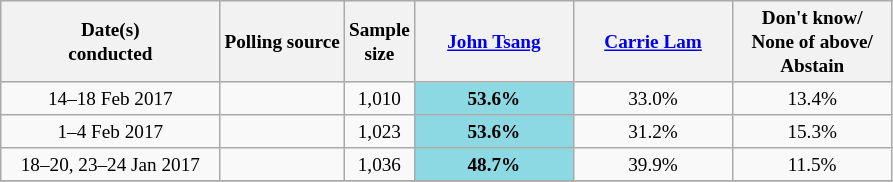<table class="wikitable collapsible" style="text-align:center; font-size:80%; line-height:16px; margin-bottom:0; font-family:Verdana;">
<tr style="height:42px; background:#e9e9e9;">
<th width=140px>Date(s)<br>conducted</th>
<th>Polling source</th>
<th>Sample<br>size</th>
<th width=100px><a href='#'>John Tsang</a></th>
<th width=100px><a href='#'>Carrie Lam</a></th>
<th width=100px>Don't know/<br>None of above/<br>Abstain</th>
</tr>
<tr>
<td>14–18 Feb 2017</td>
<td></td>
<td>1,010</td>
<td bgcolor=#8dd9e3><strong>53.6%</strong></td>
<td>33.0%</td>
<td>13.4%</td>
</tr>
<tr>
<td>1–4 Feb 2017</td>
<td></td>
<td>1,023</td>
<td bgcolor=#8dd9e3><strong>53.6%</strong></td>
<td>31.2%</td>
<td>15.3%</td>
</tr>
<tr>
<td>18–20, 23–24 Jan 2017</td>
<td></td>
<td>1,036</td>
<td bgcolor=#8dd9e3><strong>48.7%</strong></td>
<td>39.9%</td>
<td>11.5%</td>
</tr>
<tr>
</tr>
</table>
